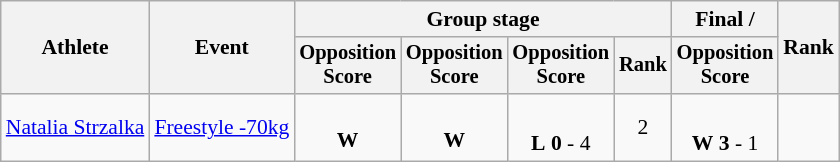<table class="wikitable" style="font-size:90%">
<tr>
<th rowspan=2>Athlete</th>
<th rowspan=2>Event</th>
<th colspan=4>Group stage</th>
<th>Final / </th>
<th rowspan=2>Rank</th>
</tr>
<tr style="font-size:95%">
<th>Opposition<br>Score</th>
<th>Opposition<br>Score</th>
<th>Opposition<br>Score</th>
<th>Rank</th>
<th>Opposition<br>Score</th>
</tr>
<tr align=center>
<td align=left><a href='#'>Natalia Strzalka</a></td>
<td align=left><a href='#'>Freestyle -70kg</a></td>
<td><br><strong>W</strong></td>
<td><br><strong>W</strong></td>
<td><br><strong>L</strong> <strong>0</strong> - 4 <sup></sup></td>
<td>2 </td>
<td><br><strong>W</strong> <strong>3</strong> - 1 <sup></sup></td>
<td></td>
</tr>
</table>
